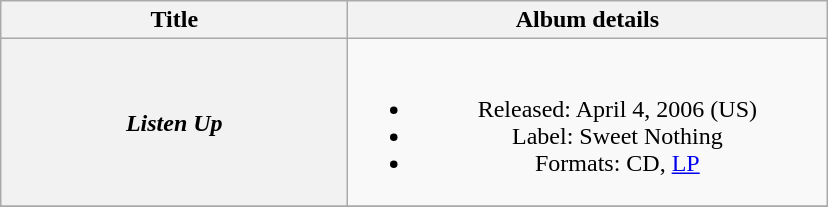<table class="wikitable plainrowheaders" style="text-align:center;">
<tr>
<th scope="col" rowspan="1" style="width:14em;">Title</th>
<th scope="col" rowspan="1" style="width:19.5em;">Album details</th>
</tr>
<tr>
<th scope="row"><em>Listen Up</em></th>
<td><br><ul><li>Released: April 4, 2006 <span>(US)</span></li><li>Label: Sweet Nothing</li><li>Formats: CD, <a href='#'>LP</a></li></ul></td>
</tr>
<tr>
</tr>
</table>
